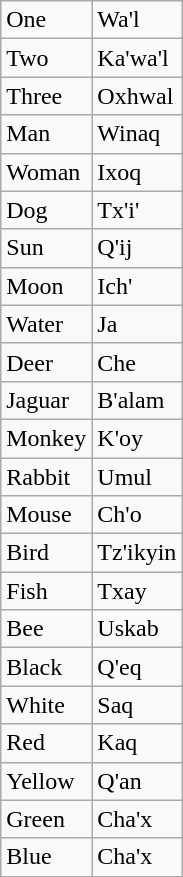<table class="wikitable">
<tr>
<td>One</td>
<td>Wa'l</td>
</tr>
<tr>
<td>Two</td>
<td>Ka'wa'l</td>
</tr>
<tr>
<td>Three</td>
<td>Oxhwal</td>
</tr>
<tr>
<td>Man</td>
<td>Winaq</td>
</tr>
<tr>
<td>Woman</td>
<td>Ixoq</td>
</tr>
<tr>
<td>Dog</td>
<td>Tx'i'</td>
</tr>
<tr>
<td>Sun</td>
<td>Q'ij</td>
</tr>
<tr>
<td>Moon</td>
<td>Ich'</td>
</tr>
<tr>
<td>Water</td>
<td>Ja</td>
</tr>
<tr>
<td>Deer</td>
<td>Che</td>
</tr>
<tr>
<td>Jaguar</td>
<td>B'alam</td>
</tr>
<tr>
<td>Monkey</td>
<td>K'oy</td>
</tr>
<tr>
<td>Rabbit</td>
<td>Umul</td>
</tr>
<tr>
<td>Mouse</td>
<td>Ch'o</td>
</tr>
<tr>
<td>Bird</td>
<td>Tz'ikyin</td>
</tr>
<tr>
<td>Fish</td>
<td>Txay</td>
</tr>
<tr>
<td>Bee</td>
<td>Uskab</td>
</tr>
<tr>
<td>Black</td>
<td>Q'eq</td>
</tr>
<tr>
<td>White</td>
<td>Saq</td>
</tr>
<tr>
<td>Red</td>
<td>Kaq</td>
</tr>
<tr>
<td>Yellow</td>
<td>Q'an</td>
</tr>
<tr>
<td>Green</td>
<td>Cha'x</td>
</tr>
<tr>
<td>Blue</td>
<td>Cha'x</td>
</tr>
</table>
